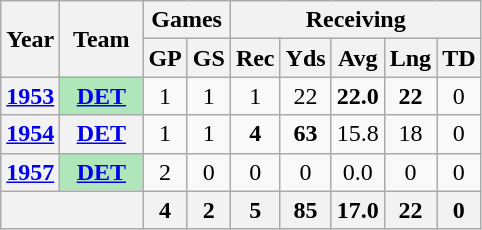<table class="wikitable" style="text-align:center">
<tr>
<th rowspan="2">Year</th>
<th rowspan="2">Team</th>
<th colspan="2">Games</th>
<th colspan="5">Receiving</th>
</tr>
<tr>
<th>GP</th>
<th>GS</th>
<th>Rec</th>
<th>Yds</th>
<th>Avg</th>
<th>Lng</th>
<th>TD</th>
</tr>
<tr>
<th><a href='#'>1953</a></th>
<th style="background:#afe6ba; width:3em;"><a href='#'>DET</a></th>
<td>1</td>
<td>1</td>
<td>1</td>
<td>22</td>
<td><strong>22.0</strong></td>
<td><strong>22</strong></td>
<td>0</td>
</tr>
<tr>
<th><a href='#'>1954</a></th>
<th><a href='#'>DET</a></th>
<td>1</td>
<td>1</td>
<td><strong>4</strong></td>
<td><strong>63</strong></td>
<td>15.8</td>
<td>18</td>
<td>0</td>
</tr>
<tr>
<th><a href='#'>1957</a></th>
<th style="background:#afe6ba; width:3em;"><a href='#'>DET</a></th>
<td>2</td>
<td>0</td>
<td>0</td>
<td>0</td>
<td>0.0</td>
<td>0</td>
<td>0</td>
</tr>
<tr>
<th colspan="2"></th>
<th>4</th>
<th>2</th>
<th>5</th>
<th>85</th>
<th>17.0</th>
<th>22</th>
<th>0</th>
</tr>
</table>
